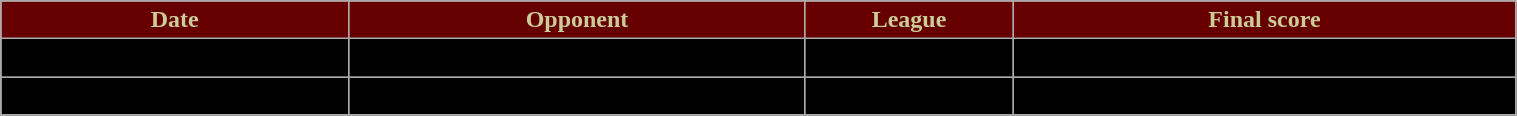<table class="wikitable" width="80%">
<tr align="center"  style=" background:#660000; color:#CCCC99;">
<td><strong>Date</strong></td>
<td><strong>Opponent</strong></td>
<td><strong>League</strong></td>
<td><strong>Final score</strong></td>
</tr>
<tr align="center" bgcolor=" ">
<td>September 28</td>
<td>Western Mustangs</td>
<td>CIS</td>
<td>2–0, Boston College</td>
</tr>
<tr align="center" bgcolor=" ">
<td>September 22</td>
<td>Whitby Wolves</td>
<td>PWHL</td>
<td>9–1, Minnesota</td>
</tr>
<tr align="center" bgcolor=" ">
</tr>
</table>
